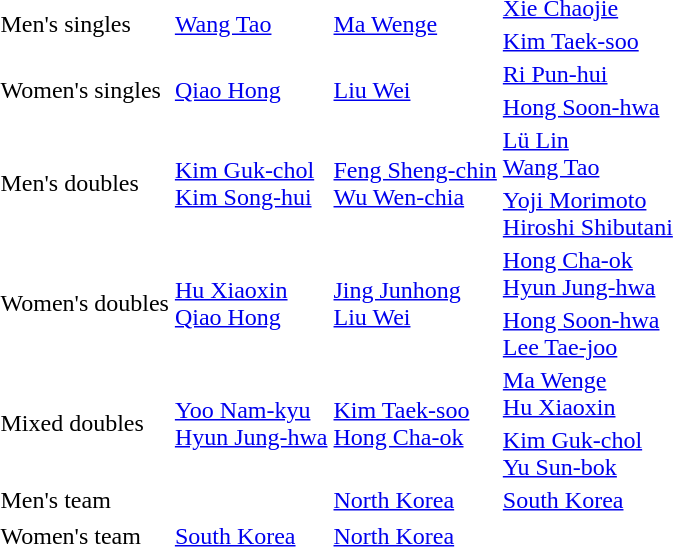<table>
<tr>
<td rowspan=2>Men's singles <br></td>
<td rowspan=2> <a href='#'>Wang Tao</a></td>
<td rowspan=2> <a href='#'>Ma Wenge</a></td>
<td> <a href='#'>Xie Chaojie</a></td>
</tr>
<tr>
<td> <a href='#'>Kim Taek-soo</a></td>
</tr>
<tr>
<td rowspan=2>Women's singles <br></td>
<td rowspan=2> <a href='#'>Qiao Hong</a></td>
<td rowspan=2> <a href='#'>Liu Wei</a></td>
<td> <a href='#'>Ri Pun-hui</a></td>
</tr>
<tr>
<td> <a href='#'>Hong Soon-hwa</a></td>
</tr>
<tr>
<td rowspan=2>Men's doubles <br></td>
<td rowspan=2> <a href='#'>Kim Guk-chol</a><br> <a href='#'>Kim Song-hui</a></td>
<td rowspan=2> <a href='#'>Feng Sheng-chin</a><br> <a href='#'>Wu Wen-chia</a></td>
<td> <a href='#'>Lü Lin</a><br> <a href='#'>Wang Tao</a></td>
</tr>
<tr>
<td> <a href='#'>Yoji Morimoto</a><br> <a href='#'>Hiroshi Shibutani</a></td>
</tr>
<tr>
<td rowspan=2>Women's doubles <br></td>
<td rowspan=2> <a href='#'>Hu Xiaoxin</a><br> <a href='#'>Qiao Hong</a></td>
<td rowspan=2> <a href='#'>Jing Junhong</a><br> <a href='#'>Liu Wei</a></td>
<td> <a href='#'>Hong Cha-ok</a><br>  <a href='#'>Hyun Jung-hwa</a></td>
</tr>
<tr>
<td> <a href='#'>Hong Soon-hwa</a><br> <a href='#'>Lee Tae-joo</a></td>
</tr>
<tr>
<td rowspan=2>Mixed doubles <br></td>
<td rowspan=2> <a href='#'>Yoo Nam-kyu</a><br> <a href='#'>Hyun Jung-hwa</a></td>
<td rowspan=2> <a href='#'>Kim Taek-soo</a><br> <a href='#'>Hong Cha-ok</a></td>
<td> <a href='#'>Ma Wenge</a><br> <a href='#'>Hu Xiaoxin</a></td>
</tr>
<tr>
<td> <a href='#'>Kim Guk-chol</a><br> <a href='#'>Yu Sun-bok</a></td>
</tr>
<tr>
<td rowspan=1>Men's team <br></td>
<td rowspan=1></td>
<td rowspan=1> <a href='#'>North Korea</a></td>
<td> <a href='#'>South Korea</a></td>
</tr>
<tr>
</tr>
<tr>
<td rowspan=1>Women's team <br></td>
<td rowspan=1> <a href='#'>South Korea</a></td>
<td rowspan=1> <a href='#'>North Korea</a></td>
<td></td>
</tr>
<tr>
</tr>
</table>
